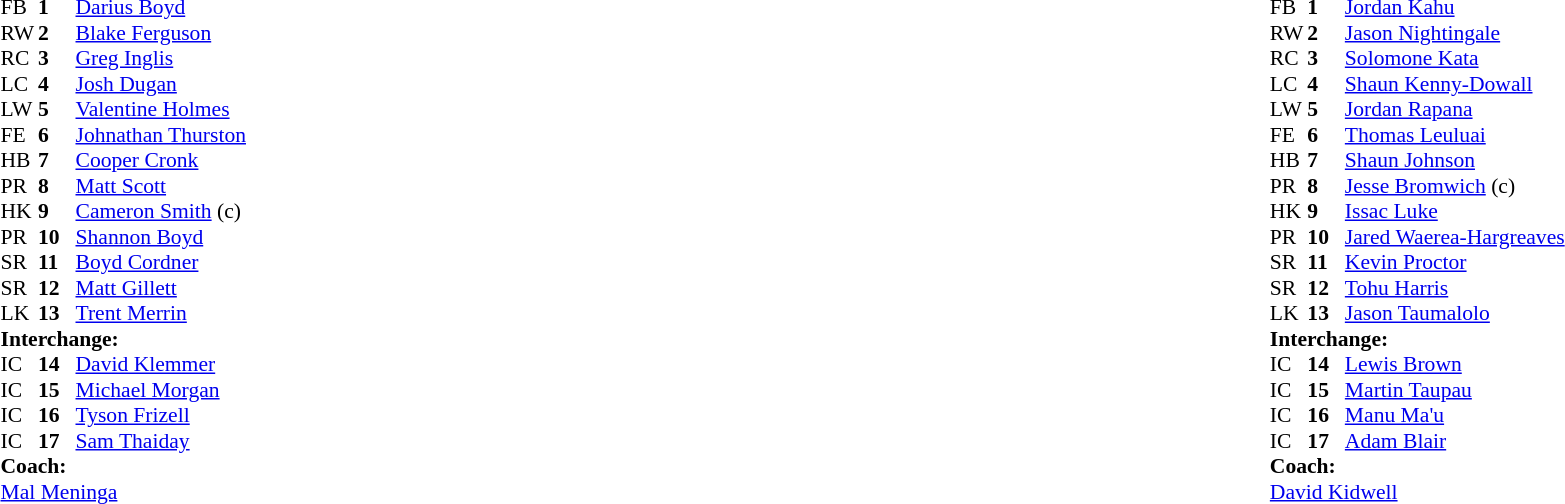<table width="100%">
<tr>
<td valign="top" width="50%"><br><table style="font-size: 90%" cellspacing="0" cellpadding="0">
<tr>
<th width="25"></th>
<th width="25"></th>
</tr>
<tr>
<td>FB</td>
<td><strong>1</strong></td>
<td> <a href='#'>Darius Boyd</a></td>
</tr>
<tr>
<td>RW</td>
<td><strong>2</strong></td>
<td> <a href='#'>Blake Ferguson</a></td>
</tr>
<tr>
<td>RC</td>
<td><strong>3</strong></td>
<td> <a href='#'>Greg Inglis</a></td>
</tr>
<tr>
<td>LC</td>
<td><strong>4</strong></td>
<td> <a href='#'>Josh Dugan</a></td>
</tr>
<tr>
<td>LW</td>
<td><strong>5</strong></td>
<td> <a href='#'>Valentine Holmes</a></td>
</tr>
<tr>
<td>FE</td>
<td><strong>6</strong></td>
<td> <a href='#'>Johnathan Thurston</a></td>
</tr>
<tr>
<td>HB</td>
<td><strong>7</strong></td>
<td> <a href='#'>Cooper Cronk</a></td>
</tr>
<tr>
<td>PR</td>
<td><strong>8</strong></td>
<td> <a href='#'>Matt Scott</a></td>
</tr>
<tr>
<td>HK</td>
<td><strong>9</strong></td>
<td> <a href='#'>Cameron Smith</a> (c)</td>
</tr>
<tr>
<td>PR</td>
<td><strong>10</strong></td>
<td> <a href='#'>Shannon Boyd</a></td>
</tr>
<tr>
<td>SR</td>
<td><strong>11</strong></td>
<td> <a href='#'>Boyd Cordner</a></td>
</tr>
<tr>
<td>SR</td>
<td><strong>12</strong></td>
<td> <a href='#'>Matt Gillett</a></td>
</tr>
<tr>
<td>LK</td>
<td><strong>13</strong></td>
<td> <a href='#'>Trent Merrin</a></td>
</tr>
<tr>
<td colspan=3><strong>Interchange:</strong></td>
</tr>
<tr>
<td>IC</td>
<td><strong>14</strong></td>
<td> <a href='#'>David Klemmer</a></td>
</tr>
<tr>
<td>IC</td>
<td><strong>15</strong></td>
<td> <a href='#'>Michael Morgan</a></td>
</tr>
<tr>
<td>IC</td>
<td><strong>16</strong></td>
<td> <a href='#'>Tyson Frizell</a></td>
</tr>
<tr>
<td>IC</td>
<td><strong>17</strong></td>
<td> <a href='#'>Sam Thaiday</a></td>
</tr>
<tr>
<td colspan=3><strong>Coach:</strong></td>
</tr>
<tr>
<td colspan="4"> <a href='#'>Mal Meninga</a></td>
</tr>
</table>
</td>
<td valign="top" width="50%"><br><table style="font-size: 90%" cellspacing="0" cellpadding="0" align="center">
<tr>
<th width="25"></th>
<th width="25"></th>
</tr>
<tr>
<td>FB</td>
<td><strong>1</strong></td>
<td> <a href='#'>Jordan Kahu</a></td>
</tr>
<tr>
<td>RW</td>
<td><strong>2</strong></td>
<td> <a href='#'>Jason Nightingale</a></td>
</tr>
<tr>
<td>RC</td>
<td><strong>3</strong></td>
<td> <a href='#'>Solomone Kata</a></td>
</tr>
<tr>
<td>LC</td>
<td><strong>4</strong></td>
<td> <a href='#'>Shaun Kenny-Dowall</a></td>
</tr>
<tr>
<td>LW</td>
<td><strong>5</strong></td>
<td> <a href='#'>Jordan Rapana</a></td>
</tr>
<tr>
<td>FE</td>
<td><strong>6</strong></td>
<td> <a href='#'>Thomas Leuluai</a></td>
</tr>
<tr>
<td>HB</td>
<td><strong>7</strong></td>
<td> <a href='#'>Shaun Johnson</a></td>
</tr>
<tr>
<td>PR</td>
<td><strong>8</strong></td>
<td> <a href='#'>Jesse Bromwich</a> (c)</td>
</tr>
<tr>
<td>HK</td>
<td><strong>9</strong></td>
<td> <a href='#'>Issac Luke</a></td>
</tr>
<tr>
<td>PR</td>
<td><strong>10</strong></td>
<td> <a href='#'>Jared Waerea-Hargreaves</a></td>
</tr>
<tr>
<td>SR</td>
<td><strong>11</strong></td>
<td> <a href='#'>Kevin Proctor</a></td>
</tr>
<tr>
<td>SR</td>
<td><strong>12</strong></td>
<td> <a href='#'>Tohu Harris</a></td>
</tr>
<tr>
<td>LK</td>
<td><strong>13</strong></td>
<td> <a href='#'>Jason Taumalolo</a></td>
</tr>
<tr>
<td colspan=3><strong>Interchange:</strong></td>
</tr>
<tr>
<td>IC</td>
<td><strong>14</strong></td>
<td> <a href='#'>Lewis Brown</a></td>
</tr>
<tr>
<td>IC</td>
<td><strong>15</strong></td>
<td> <a href='#'>Martin Taupau</a></td>
</tr>
<tr>
<td>IC</td>
<td><strong>16</strong></td>
<td> <a href='#'>Manu Ma'u</a></td>
</tr>
<tr>
<td>IC</td>
<td><strong>17</strong></td>
<td> <a href='#'>Adam Blair</a></td>
</tr>
<tr>
<td colspan=3><strong>Coach:</strong></td>
</tr>
<tr>
<td colspan="4"> <a href='#'>David Kidwell</a></td>
</tr>
</table>
</td>
</tr>
</table>
